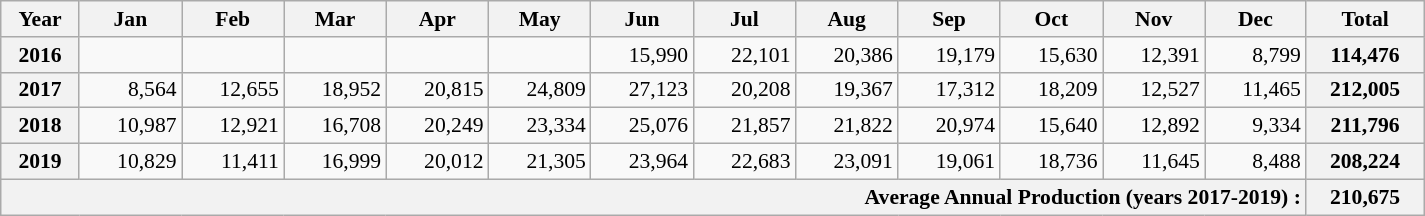<table class=wikitable style="text-align:right; font-size:0.9em; width:950px;">
<tr>
<th>Year</th>
<th>Jan</th>
<th>Feb</th>
<th>Mar</th>
<th>Apr</th>
<th>May</th>
<th>Jun</th>
<th>Jul</th>
<th>Aug</th>
<th>Sep</th>
<th>Oct</th>
<th>Nov</th>
<th>Dec</th>
<th>Total</th>
</tr>
<tr>
<th>2016</th>
<td></td>
<td></td>
<td></td>
<td></td>
<td></td>
<td>15,990</td>
<td>22,101</td>
<td>20,386</td>
<td>19,179</td>
<td>15,630</td>
<td>12,391</td>
<td>8,799</td>
<th>114,476</th>
</tr>
<tr>
<th>2017</th>
<td>8,564</td>
<td>12,655</td>
<td>18,952</td>
<td>20,815</td>
<td>24,809</td>
<td>27,123</td>
<td>20,208</td>
<td>19,367</td>
<td>17,312</td>
<td>18,209</td>
<td>12,527</td>
<td>11,465</td>
<th>212,005</th>
</tr>
<tr>
<th>2018</th>
<td>10,987</td>
<td>12,921</td>
<td>16,708</td>
<td>20,249</td>
<td>23,334</td>
<td>25,076</td>
<td>21,857</td>
<td>21,822</td>
<td>20,974</td>
<td>15,640</td>
<td>12,892</td>
<td>9,334</td>
<th>211,796</th>
</tr>
<tr>
<th>2019</th>
<td>10,829</td>
<td>11,411</td>
<td>16,999</td>
<td>20,012</td>
<td>21,305</td>
<td>23,964</td>
<td>22,683</td>
<td>23,091</td>
<td>19,061</td>
<td>18,736</td>
<td>11,645</td>
<td>8,488</td>
<th>208,224</th>
</tr>
<tr>
<th colspan=13 style="text-align:right">Average Annual Production (years 2017-2019) :</th>
<th>210,675</th>
</tr>
</table>
